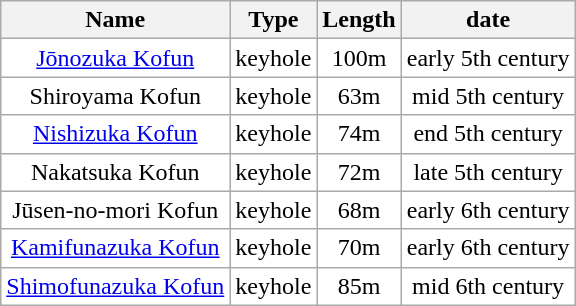<table class="wikitable" style="background:#ffffff;text-align:center;">
<tr>
<th>Name</th>
<th>Type</th>
<th>Length</th>
<th>date</th>
</tr>
<tr>
<td><a href='#'>Jōnozuka Kofun</a></td>
<td>keyhole</td>
<td>100m</td>
<td>early 5th century</td>
</tr>
<tr>
<td>Shiroyama Kofun</td>
<td>keyhole</td>
<td>63m</td>
<td>mid 5th century</td>
</tr>
<tr>
<td><a href='#'>Nishizuka Kofun</a></td>
<td>keyhole</td>
<td>74m</td>
<td>end 5th century</td>
</tr>
<tr>
<td>Nakatsuka Kofun</td>
<td>keyhole</td>
<td>72m</td>
<td>late 5th century</td>
</tr>
<tr>
<td>Jūsen-no-mori Kofun</td>
<td>keyhole</td>
<td>68m</td>
<td>early 6th century</td>
</tr>
<tr>
<td><a href='#'>Kamifunazuka Kofun</a></td>
<td>keyhole</td>
<td>70m</td>
<td>early 6th century</td>
</tr>
<tr>
<td><a href='#'>Shimofunazuka Kofun</a></td>
<td>keyhole</td>
<td>85m</td>
<td>mid 6th century</td>
</tr>
</table>
